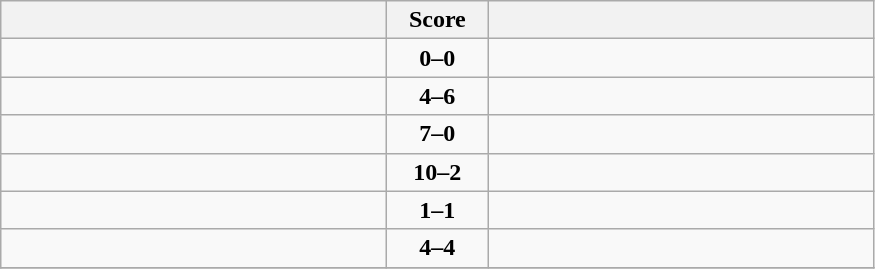<table class="wikitable" style="text-align: center; font-size:100% ">
<tr>
<th align="right" width="250"></th>
<th width="60">Score</th>
<th align="left" width="250"></th>
</tr>
<tr>
<td align=left></td>
<td align=center><strong>0–0</strong></td>
<td align=left></td>
</tr>
<tr>
<td align=left></td>
<td align=center><strong>4–6</strong></td>
<td align=left><strong></strong></td>
</tr>
<tr>
<td align=left><strong></strong></td>
<td align=center><strong>7–0</strong></td>
<td align=left></td>
</tr>
<tr>
<td align=left><strong></strong></td>
<td align=center><strong>10–2</strong></td>
<td align=left></td>
</tr>
<tr>
<td align=left></td>
<td align=center><strong>1–1</strong></td>
<td align=left></td>
</tr>
<tr>
<td align=left></td>
<td align=center><strong>4–4</strong></td>
<td align=left></td>
</tr>
<tr>
</tr>
</table>
